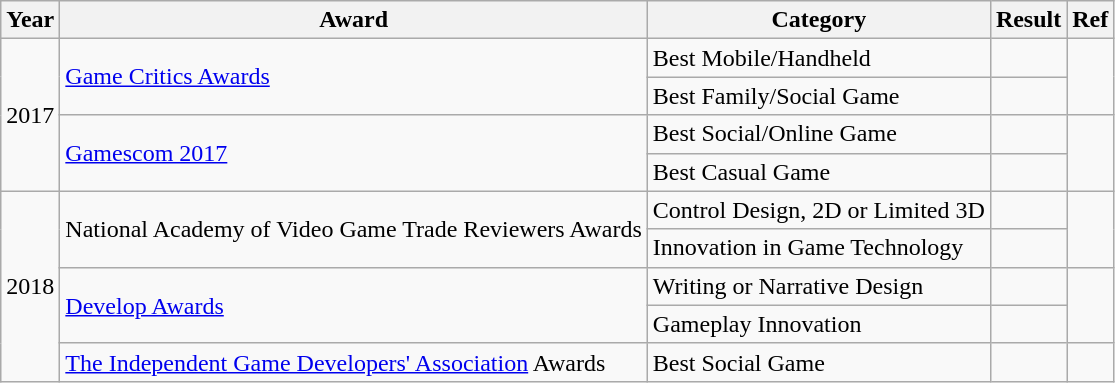<table class="wikitable sortable">
<tr>
<th>Year</th>
<th>Award</th>
<th>Category</th>
<th>Result</th>
<th>Ref</th>
</tr>
<tr>
<td style="text-align:center;" rowspan="4">2017</td>
<td rowspan="2"><a href='#'>Game Critics Awards</a></td>
<td>Best Mobile/Handheld</td>
<td></td>
<td rowspan="2" style="text-align:center;"></td>
</tr>
<tr>
<td>Best Family/Social Game</td>
<td></td>
</tr>
<tr>
<td rowspan="2"><a href='#'>Gamescom 2017</a></td>
<td>Best Social/Online Game</td>
<td></td>
<td rowspan="2" style="text-align:center;"></td>
</tr>
<tr>
<td>Best Casual Game</td>
<td></td>
</tr>
<tr>
<td style="text-align:center;" rowspan="5">2018</td>
<td rowspan="2">National Academy of Video Game Trade Reviewers Awards</td>
<td>Control Design, 2D or Limited 3D</td>
<td></td>
<td rowspan="2" style="text-align:center;"></td>
</tr>
<tr>
<td>Innovation in Game Technology</td>
<td></td>
</tr>
<tr>
<td rowspan="2"><a href='#'>Develop Awards</a></td>
<td>Writing or Narrative Design</td>
<td></td>
<td rowspan="2" style="text-align:center;"></td>
</tr>
<tr>
<td>Gameplay Innovation</td>
<td></td>
</tr>
<tr>
<td><a href='#'>The Independent Game Developers' Association</a> Awards</td>
<td>Best Social Game</td>
<td></td>
<td style="text-align:center;"></td>
</tr>
</table>
